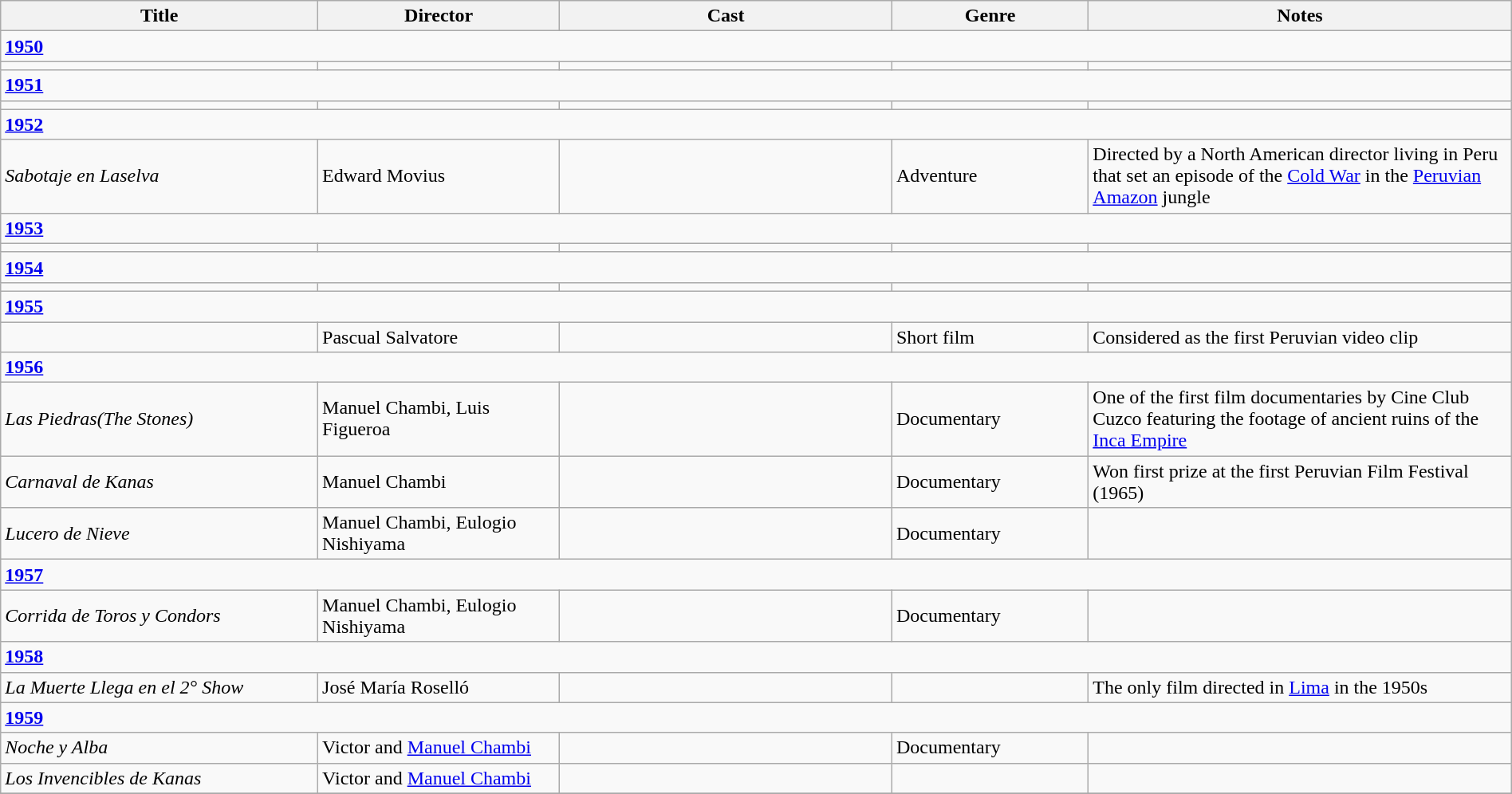<table class="wikitable" width= "100%">
<tr>
<th width=21%>Title</th>
<th width=16%>Director</th>
<th width=22%>Cast</th>
<th width=13%>Genre</th>
<th width=28%>Notes</th>
</tr>
<tr>
<td colspan="5" ><strong><a href='#'>1950</a></strong></td>
</tr>
<tr>
<td></td>
<td></td>
<td></td>
<td></td>
<td></td>
</tr>
<tr>
<td colspan="5" ><strong><a href='#'>1951</a></strong></td>
</tr>
<tr>
<td></td>
<td></td>
<td></td>
<td></td>
<td></td>
</tr>
<tr>
<td colspan="5" ><strong><a href='#'>1952</a></strong></td>
</tr>
<tr>
<td><em>Sabotaje en Laselva</em></td>
<td>Edward Movius</td>
<td></td>
<td>Adventure</td>
<td>Directed by a North American director living in Peru that set an episode of the <a href='#'>Cold War</a> in the <a href='#'>Peruvian Amazon</a> jungle</td>
</tr>
<tr>
<td colspan="5" ><strong><a href='#'>1953</a></strong></td>
</tr>
<tr>
<td></td>
<td></td>
<td></td>
<td></td>
<td></td>
</tr>
<tr>
<td colspan="5" ><strong><a href='#'>1954</a></strong></td>
</tr>
<tr>
<td></td>
<td></td>
<td></td>
<td></td>
<td></td>
</tr>
<tr>
<td colspan="5" ><strong><a href='#'>1955</a></strong></td>
</tr>
<tr>
<td></td>
<td>Pascual Salvatore</td>
<td></td>
<td>Short film</td>
<td>Considered as the first Peruvian video clip</td>
</tr>
<tr>
<td colspan="5" ><strong><a href='#'>1956</a></strong></td>
</tr>
<tr>
<td><em>Las Piedras(The Stones)</em></td>
<td>Manuel Chambi, Luis Figueroa</td>
<td></td>
<td>Documentary</td>
<td>One of the first film documentaries by Cine Club Cuzco featuring the footage of ancient ruins of the <a href='#'>Inca Empire</a></td>
</tr>
<tr>
<td><em>Carnaval de Kanas</em></td>
<td>Manuel Chambi</td>
<td></td>
<td>Documentary</td>
<td>Won first prize at the first Peruvian Film Festival (1965)</td>
</tr>
<tr>
<td><em>Lucero de Nieve</em></td>
<td>Manuel Chambi, Eulogio Nishiyama</td>
<td></td>
<td>Documentary</td>
<td></td>
</tr>
<tr>
<td colspan="5" ><strong><a href='#'>1957</a></strong></td>
</tr>
<tr>
<td><em>Corrida de Toros y Condors</em></td>
<td>Manuel Chambi, Eulogio Nishiyama</td>
<td></td>
<td>Documentary</td>
<td></td>
</tr>
<tr>
<td colspan="5" ><strong><a href='#'>1958</a></strong></td>
</tr>
<tr>
<td><em>La Muerte Llega en el 2° Show</em></td>
<td>José María Roselló</td>
<td></td>
<td></td>
<td>The only film directed in <a href='#'>Lima</a> in the 1950s</td>
</tr>
<tr>
<td colspan="5" ><strong><a href='#'>1959</a></strong></td>
</tr>
<tr>
<td><em>Noche y Alba</em></td>
<td>Victor and <a href='#'>Manuel Chambi</a></td>
<td></td>
<td>Documentary</td>
<td></td>
</tr>
<tr>
<td><em>Los Invencibles de Kanas</em></td>
<td>Victor and <a href='#'>Manuel Chambi</a></td>
<td></td>
<td></td>
<td></td>
</tr>
<tr>
</tr>
</table>
